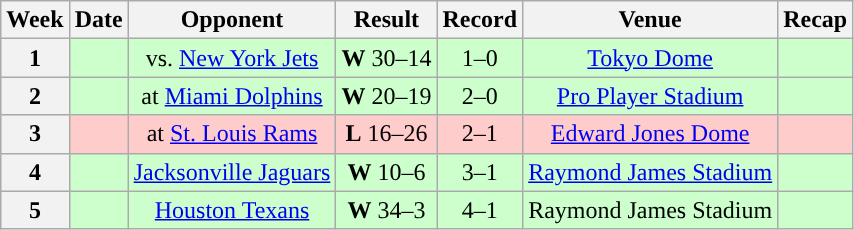<table class="wikitable" style="text-align:center">
<tr>
<th>Week</th>
<th>Date</th>
<th>Opponent</th>
<th>Result</th>
<th>Record</th>
<th>Venue</th>
<th>Recap</th>
</tr>
<tr style="background:#cfc">
<th>1</th>
<td></td>
<td>vs. <a href='#'>New York Jets</a></td>
<td><strong>W</strong> 30–14</td>
<td>1–0</td>
<td> <a href='#'>Tokyo Dome</a> </td>
<td></td>
</tr>
<tr style="background:#cfc">
<th>2</th>
<td></td>
<td>at <a href='#'>Miami Dolphins</a></td>
<td><strong>W</strong> 20–19</td>
<td>2–0</td>
<td><a href='#'>Pro Player Stadium</a></td>
<td></td>
</tr>
<tr style="background:#fcc">
<th>3</th>
<td></td>
<td>at <a href='#'>St. Louis Rams</a></td>
<td><strong>L</strong> 16–26</td>
<td>2–1</td>
<td><a href='#'>Edward Jones Dome</a></td>
<td></td>
</tr>
<tr style="background:#cfc">
<th>4</th>
<td></td>
<td><a href='#'>Jacksonville Jaguars</a></td>
<td><strong>W</strong> 10–6</td>
<td>3–1</td>
<td><a href='#'>Raymond James Stadium</a></td>
<td></td>
</tr>
<tr style="background:#cfc">
<th>5</th>
<td></td>
<td><a href='#'>Houston Texans</a></td>
<td><strong>W</strong> 34–3</td>
<td>4–1</td>
<td>Raymond James Stadium</td>
<td></td>
</tr>
</table>
